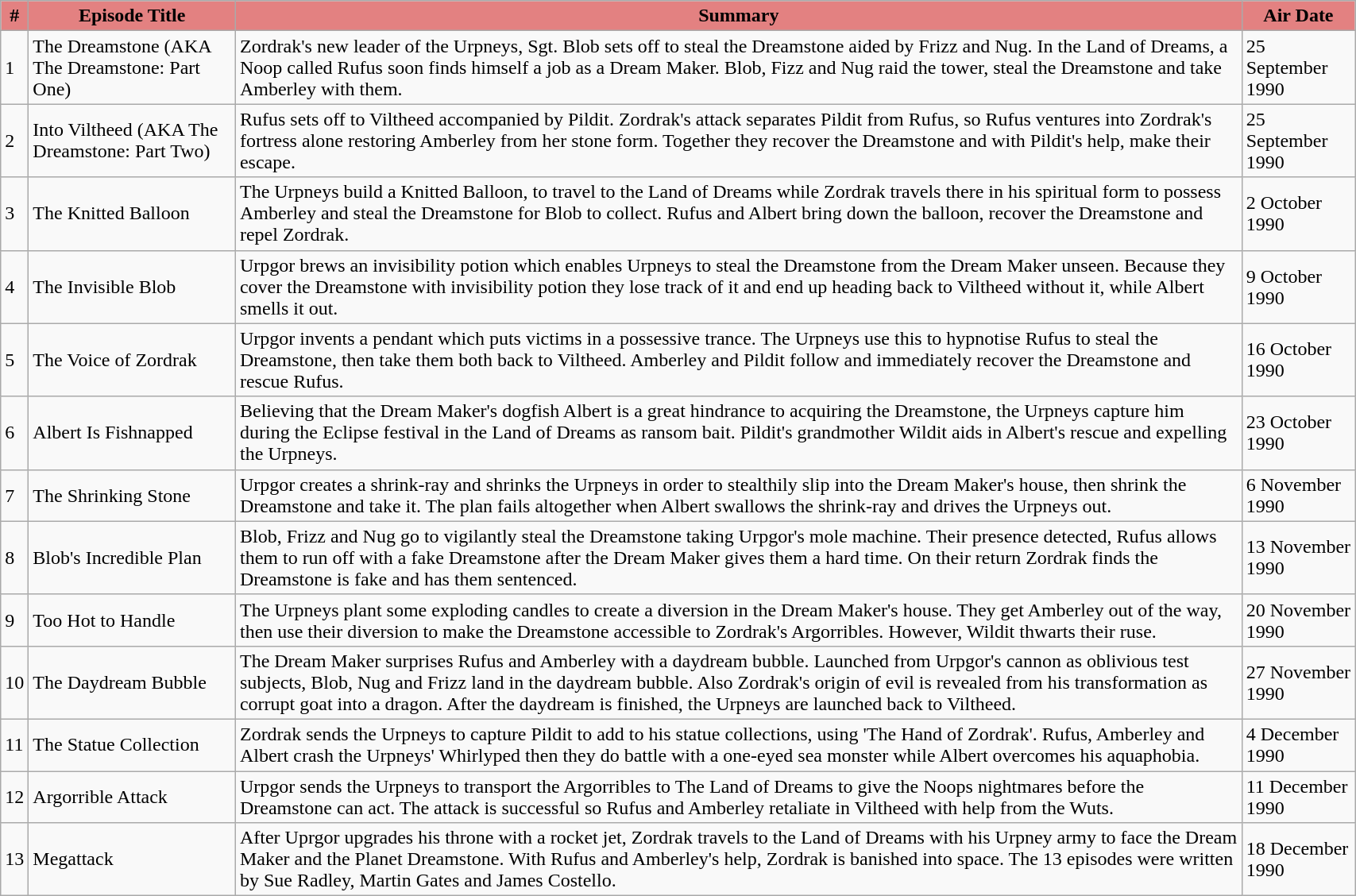<table class="wikitable" width="90%">
<tr>
<th style="background-color: #e38181; color:#000; text-align: center;">#</th>
<th style="background-color: #e38181; color:#000; text-align: center;">Episode Title</th>
<th style="background-color: #e38181; color:#000; text-align: center;">Summary</th>
<th style="background-color: #e38181; color:#000; text-align: center;">Air Date</th>
</tr>
<tr>
<td>1</td>
<td>The Dreamstone (AKA The Dreamstone: Part One)</td>
<td>Zordrak's new leader of the Urpneys, Sgt. Blob sets off to steal the Dreamstone aided by Frizz and Nug. In the Land of Dreams, a Noop called Rufus soon finds himself a job as a Dream Maker. Blob, Fizz and Nug raid the tower, steal the Dreamstone and take Amberley with them.</td>
<td>25 September 1990</td>
</tr>
<tr>
<td>2</td>
<td>Into Viltheed (AKA The Dreamstone: Part Two)</td>
<td>Rufus sets off to Viltheed accompanied by Pildit. Zordrak's attack separates Pildit from Rufus, so Rufus ventures into Zordrak's fortress alone restoring Amberley from her stone form. Together they recover the Dreamstone and with Pildit's help, make their escape.</td>
<td>25 September 1990</td>
</tr>
<tr>
<td>3</td>
<td>The Knitted Balloon</td>
<td>The Urpneys build a Knitted Balloon, to travel to the Land of Dreams while Zordrak travels there in his spiritual form to possess Amberley and steal the Dreamstone for Blob to collect. Rufus and Albert bring down the balloon, recover the Dreamstone and repel Zordrak.</td>
<td>2 October 1990</td>
</tr>
<tr>
<td>4</td>
<td>The Invisible Blob</td>
<td>Urpgor brews an invisibility potion which enables Urpneys to steal the Dreamstone from the Dream Maker unseen. Because they cover the Dreamstone with invisibility potion they lose track of it and end up heading back to Viltheed without it, while Albert smells it out.</td>
<td>9 October 1990</td>
</tr>
<tr>
<td>5</td>
<td>The Voice of Zordrak</td>
<td>Urpgor invents a pendant which puts victims in a possessive trance. The Urpneys use this to hypnotise Rufus to steal the Dreamstone, then take them both back to Viltheed. Amberley and Pildit follow and immediately recover the Dreamstone and rescue Rufus.</td>
<td>16 October 1990</td>
</tr>
<tr>
<td>6</td>
<td>Albert Is Fishnapped</td>
<td>Believing that the Dream Maker's dogfish Albert is a great hindrance to acquiring the Dreamstone, the Urpneys capture him during the Eclipse festival in the Land of Dreams as ransom bait. Pildit's grandmother Wildit aids in Albert's rescue and expelling the Urpneys.</td>
<td>23 October 1990</td>
</tr>
<tr>
<td>7</td>
<td>The Shrinking Stone</td>
<td>Urpgor creates a shrink-ray and shrinks the Urpneys in order to stealthily slip into the Dream Maker's house, then shrink the Dreamstone and take it. The plan fails altogether when Albert swallows the shrink-ray and drives the Urpneys out.</td>
<td>6 November 1990</td>
</tr>
<tr>
<td>8</td>
<td>Blob's Incredible Plan</td>
<td>Blob, Frizz and Nug go to vigilantly steal the Dreamstone taking Urpgor's mole machine. Their presence detected, Rufus allows them to run off with a fake Dreamstone after the Dream Maker gives them a hard time. On their return Zordrak finds the Dreamstone is fake and has them sentenced.</td>
<td>13 November 1990</td>
</tr>
<tr>
<td>9</td>
<td>Too Hot to Handle</td>
<td>The Urpneys plant some exploding candles to create a diversion in the Dream Maker's house. They get Amberley out of the way, then use their diversion to make the Dreamstone accessible to Zordrak's Argorribles. However, Wildit thwarts their ruse.</td>
<td>20 November 1990</td>
</tr>
<tr>
<td>10</td>
<td>The Daydream Bubble</td>
<td>The Dream Maker surprises Rufus and Amberley with a daydream bubble. Launched from Urpgor's cannon as oblivious test subjects, Blob, Nug and Frizz land in the daydream bubble. Also Zordrak's origin of evil is revealed from his transformation as corrupt goat into a dragon. After the daydream is finished, the Urpneys are launched back to Viltheed.</td>
<td>27 November 1990</td>
</tr>
<tr>
<td>11</td>
<td>The Statue Collection</td>
<td>Zordrak sends the Urpneys to capture Pildit to add to his statue collections, using 'The Hand of Zordrak'. Rufus, Amberley and Albert crash the Urpneys' Whirlyped then they do battle with a one-eyed sea monster while Albert overcomes his aquaphobia.</td>
<td>4 December 1990</td>
</tr>
<tr>
<td>12</td>
<td>Argorrible Attack</td>
<td>Urpgor sends the Urpneys to transport the Argorribles to The Land of Dreams to give the Noops nightmares before the Dreamstone can act. The attack is successful so Rufus and Amberley retaliate in Viltheed with help from the Wuts.</td>
<td>11 December 1990</td>
</tr>
<tr>
<td>13</td>
<td>Megattack</td>
<td>After Uprgor upgrades his throne with a rocket jet, Zordrak travels to the Land of Dreams with his Urpney army to face the Dream Maker and the Planet Dreamstone. With Rufus and Amberley's help, Zordrak is banished into space. The 13 episodes were written by Sue Radley, Martin Gates and James Costello.</td>
<td>18 December 1990</td>
</tr>
</table>
